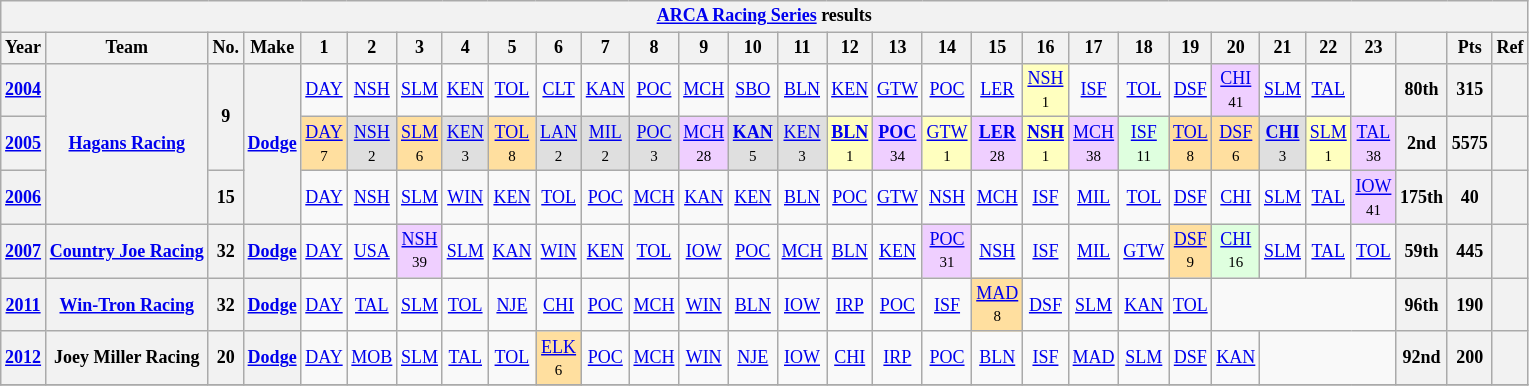<table class="wikitable" style="text-align:center; font-size:75%">
<tr>
<th colspan=45><a href='#'>ARCA Racing Series</a> results</th>
</tr>
<tr>
<th>Year</th>
<th>Team</th>
<th>No.</th>
<th>Make</th>
<th>1</th>
<th>2</th>
<th>3</th>
<th>4</th>
<th>5</th>
<th>6</th>
<th>7</th>
<th>8</th>
<th>9</th>
<th>10</th>
<th>11</th>
<th>12</th>
<th>13</th>
<th>14</th>
<th>15</th>
<th>16</th>
<th>17</th>
<th>18</th>
<th>19</th>
<th>20</th>
<th>21</th>
<th>22</th>
<th>23</th>
<th></th>
<th>Pts</th>
<th>Ref</th>
</tr>
<tr>
<th><a href='#'>2004</a></th>
<th rowspan=3><a href='#'>Hagans Racing</a></th>
<th rowspan=2>9</th>
<th rowspan=3><a href='#'>Dodge</a></th>
<td><a href='#'>DAY</a></td>
<td><a href='#'>NSH</a></td>
<td><a href='#'>SLM</a></td>
<td><a href='#'>KEN</a></td>
<td><a href='#'>TOL</a></td>
<td><a href='#'>CLT</a></td>
<td><a href='#'>KAN</a></td>
<td><a href='#'>POC</a></td>
<td><a href='#'>MCH</a></td>
<td><a href='#'>SBO</a></td>
<td><a href='#'>BLN</a></td>
<td><a href='#'>KEN</a></td>
<td><a href='#'>GTW</a></td>
<td><a href='#'>POC</a></td>
<td><a href='#'>LER</a></td>
<td style="background:#FFFFBF;"><a href='#'>NSH</a><br><small>1</small></td>
<td><a href='#'>ISF</a></td>
<td><a href='#'>TOL</a></td>
<td><a href='#'>DSF</a></td>
<td style="background:#EFCFFF;"><a href='#'>CHI</a><br><small>41</small></td>
<td><a href='#'>SLM</a></td>
<td><a href='#'>TAL</a></td>
<td></td>
<th>80th</th>
<th>315</th>
<th></th>
</tr>
<tr>
<th><a href='#'>2005</a></th>
<td style="background:#FFDF9F;"><a href='#'>DAY</a><br><small>7</small></td>
<td style="background:#DFDFDF;"><a href='#'>NSH</a><br><small>2</small></td>
<td style="background:#FFDF9F;"><a href='#'>SLM</a><br><small>6</small></td>
<td style="background:#DFDFDF;"><a href='#'>KEN</a><br><small>3</small></td>
<td style="background:#FFDF9F;"><a href='#'>TOL</a><br><small>8</small></td>
<td style="background:#DFDFDF;"><a href='#'>LAN</a><br><small>2</small></td>
<td style="background:#DFDFDF;"><a href='#'>MIL</a><br><small>2</small></td>
<td style="background:#DFDFDF;"><a href='#'>POC</a><br><small>3</small></td>
<td style="background:#EFCFFF;"><a href='#'>MCH</a><br><small>28</small></td>
<td style="background:#DFDFDF;"><strong><a href='#'>KAN</a></strong><br><small>5</small></td>
<td style="background:#DFDFDF;"><a href='#'>KEN</a><br><small>3</small></td>
<td style="background:#FFFFBF;"><strong><a href='#'>BLN</a></strong><br><small>1</small></td>
<td style="background:#EFCFFF;"><strong><a href='#'>POC</a></strong><br><small>34</small></td>
<td style="background:#FFFFBF;"><a href='#'>GTW</a><br><small>1</small></td>
<td style="background:#EFCFFF;"><strong><a href='#'>LER</a></strong><br><small>28</small></td>
<td style="background:#FFFFBF;"><strong><a href='#'>NSH</a></strong><br><small>1</small></td>
<td style="background:#EFCFFF;"><a href='#'>MCH</a><br><small>38</small></td>
<td style="background:#DFFFDF;"><a href='#'>ISF</a><br><small>11</small></td>
<td style="background:#FFDF9F;"><a href='#'>TOL</a><br><small>8</small></td>
<td style="background:#FFDF9F;"><a href='#'>DSF</a><br><small>6</small></td>
<td style="background:#DFDFDF;"><strong><a href='#'>CHI</a></strong><br><small>3</small></td>
<td style="background:#FFFFBF;"><a href='#'>SLM</a><br><small>1</small></td>
<td style="background:#EFCFFF;"><a href='#'>TAL</a><br><small>38</small></td>
<th>2nd</th>
<th>5575</th>
<th></th>
</tr>
<tr>
<th><a href='#'>2006</a></th>
<th>15</th>
<td><a href='#'>DAY</a></td>
<td><a href='#'>NSH</a></td>
<td><a href='#'>SLM</a></td>
<td><a href='#'>WIN</a></td>
<td><a href='#'>KEN</a></td>
<td><a href='#'>TOL</a></td>
<td><a href='#'>POC</a></td>
<td><a href='#'>MCH</a></td>
<td><a href='#'>KAN</a></td>
<td><a href='#'>KEN</a></td>
<td><a href='#'>BLN</a></td>
<td><a href='#'>POC</a></td>
<td><a href='#'>GTW</a></td>
<td><a href='#'>NSH</a></td>
<td><a href='#'>MCH</a></td>
<td><a href='#'>ISF</a></td>
<td><a href='#'>MIL</a></td>
<td><a href='#'>TOL</a></td>
<td><a href='#'>DSF</a></td>
<td><a href='#'>CHI</a></td>
<td><a href='#'>SLM</a></td>
<td><a href='#'>TAL</a></td>
<td style="background:#EFCFFF;"><a href='#'>IOW</a><br><small>41</small></td>
<th>175th</th>
<th>40</th>
<th></th>
</tr>
<tr>
<th><a href='#'>2007</a></th>
<th><a href='#'>Country Joe Racing</a></th>
<th>32</th>
<th><a href='#'>Dodge</a></th>
<td><a href='#'>DAY</a></td>
<td><a href='#'>USA</a></td>
<td style="background:#EFCFFF;"><a href='#'>NSH</a><br><small>39</small></td>
<td><a href='#'>SLM</a></td>
<td><a href='#'>KAN</a></td>
<td><a href='#'>WIN</a></td>
<td><a href='#'>KEN</a></td>
<td><a href='#'>TOL</a></td>
<td><a href='#'>IOW</a></td>
<td><a href='#'>POC</a></td>
<td><a href='#'>MCH</a></td>
<td><a href='#'>BLN</a></td>
<td><a href='#'>KEN</a></td>
<td style="background:#EFCFFF;"><a href='#'>POC</a><br><small>31</small></td>
<td><a href='#'>NSH</a></td>
<td><a href='#'>ISF</a></td>
<td><a href='#'>MIL</a></td>
<td><a href='#'>GTW</a></td>
<td style="background:#FFDF9F;"><a href='#'>DSF</a><br><small>9</small></td>
<td style="background:#DFFFDF;"><a href='#'>CHI</a><br><small>16</small></td>
<td><a href='#'>SLM</a></td>
<td><a href='#'>TAL</a></td>
<td><a href='#'>TOL</a></td>
<th>59th</th>
<th>445</th>
<th></th>
</tr>
<tr>
<th><a href='#'>2011</a></th>
<th><a href='#'>Win-Tron Racing</a></th>
<th>32</th>
<th><a href='#'>Dodge</a></th>
<td><a href='#'>DAY</a></td>
<td><a href='#'>TAL</a></td>
<td><a href='#'>SLM</a></td>
<td><a href='#'>TOL</a></td>
<td><a href='#'>NJE</a></td>
<td><a href='#'>CHI</a></td>
<td><a href='#'>POC</a></td>
<td><a href='#'>MCH</a></td>
<td><a href='#'>WIN</a></td>
<td><a href='#'>BLN</a></td>
<td><a href='#'>IOW</a></td>
<td><a href='#'>IRP</a></td>
<td><a href='#'>POC</a></td>
<td><a href='#'>ISF</a></td>
<td style="background:#FFDF9F;"><a href='#'>MAD</a><br><small>8</small></td>
<td><a href='#'>DSF</a></td>
<td><a href='#'>SLM</a></td>
<td><a href='#'>KAN</a></td>
<td><a href='#'>TOL</a></td>
<td colspan=4></td>
<th>96th</th>
<th>190</th>
<th></th>
</tr>
<tr>
<th><a href='#'>2012</a></th>
<th>Joey Miller Racing</th>
<th>20</th>
<th><a href='#'>Dodge</a></th>
<td><a href='#'>DAY</a></td>
<td><a href='#'>MOB</a></td>
<td><a href='#'>SLM</a></td>
<td><a href='#'>TAL</a></td>
<td><a href='#'>TOL</a></td>
<td style="background:#FFDF9F;"><a href='#'>ELK</a><br><small>6</small></td>
<td><a href='#'>POC</a></td>
<td><a href='#'>MCH</a></td>
<td><a href='#'>WIN</a></td>
<td><a href='#'>NJE</a></td>
<td><a href='#'>IOW</a></td>
<td><a href='#'>CHI</a></td>
<td><a href='#'>IRP</a></td>
<td><a href='#'>POC</a></td>
<td><a href='#'>BLN</a></td>
<td><a href='#'>ISF</a></td>
<td><a href='#'>MAD</a></td>
<td><a href='#'>SLM</a></td>
<td><a href='#'>DSF</a></td>
<td><a href='#'>KAN</a></td>
<td colspan=3></td>
<th>92nd</th>
<th>200</th>
<th></th>
</tr>
<tr>
</tr>
</table>
